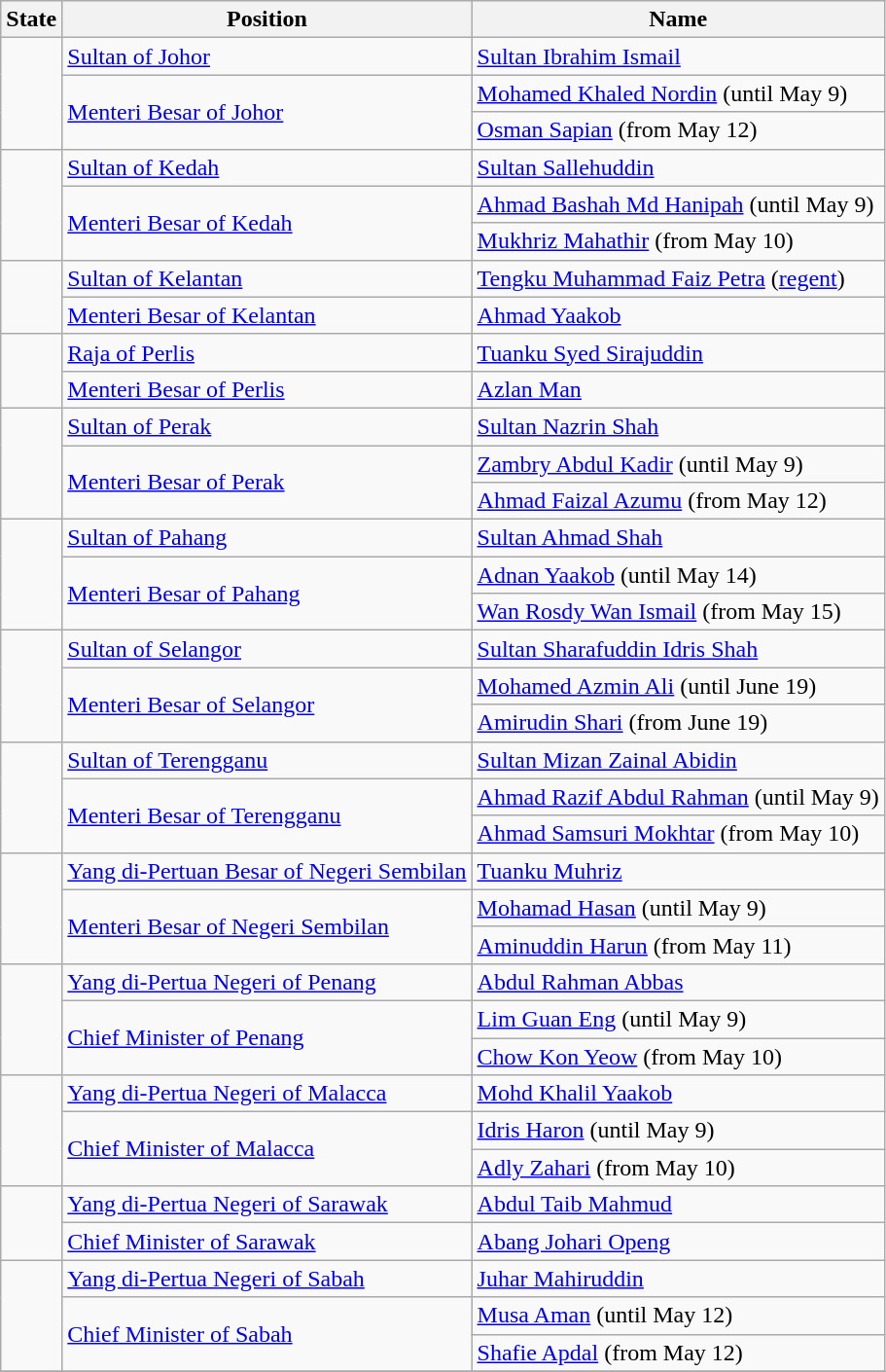<table class="wikitable">
<tr>
<th>State</th>
<th>Position</th>
<th>Name</th>
</tr>
<tr>
<td rowspan=3></td>
<td><a href='#'>Sultan of Johor</a></td>
<td><a href='#'>Sultan Ibrahim Ismail</a></td>
</tr>
<tr>
<td rowspan=2><a href='#'>Menteri Besar of Johor</a></td>
<td><a href='#'>Mohamed Khaled Nordin</a> (until May 9)</td>
</tr>
<tr>
<td><a href='#'>Osman Sapian</a> (from May 12)</td>
</tr>
<tr>
<td rowspan=3></td>
<td><a href='#'>Sultan of Kedah</a></td>
<td><a href='#'>Sultan Sallehuddin</a></td>
</tr>
<tr>
<td rowspan=2><a href='#'>Menteri Besar of Kedah</a></td>
<td><a href='#'>Ahmad Bashah Md Hanipah</a> (until May 9)</td>
</tr>
<tr>
<td><a href='#'>Mukhriz Mahathir</a> (from May 10)</td>
</tr>
<tr>
<td rowspan=2></td>
<td><a href='#'>Sultan of Kelantan</a></td>
<td><a href='#'>Tengku Muhammad Faiz Petra</a> (<a href='#'>regent</a>)</td>
</tr>
<tr>
<td><a href='#'>Menteri Besar of Kelantan</a></td>
<td><a href='#'>Ahmad Yaakob</a></td>
</tr>
<tr>
<td rowspan=2></td>
<td><a href='#'>Raja of Perlis</a></td>
<td><a href='#'>Tuanku Syed Sirajuddin</a></td>
</tr>
<tr>
<td><a href='#'>Menteri Besar of Perlis</a></td>
<td><a href='#'>Azlan Man</a></td>
</tr>
<tr>
<td rowspan=3></td>
<td><a href='#'>Sultan of Perak</a></td>
<td><a href='#'>Sultan Nazrin Shah</a></td>
</tr>
<tr>
<td rowspan=2><a href='#'>Menteri Besar of Perak</a></td>
<td><a href='#'>Zambry Abdul Kadir</a> (until May 9)</td>
</tr>
<tr>
<td><a href='#'>Ahmad Faizal Azumu</a> (from May 12)</td>
</tr>
<tr>
<td rowspan=3></td>
<td><a href='#'>Sultan of Pahang</a></td>
<td><a href='#'>Sultan Ahmad Shah</a></td>
</tr>
<tr>
<td rowspan=2><a href='#'>Menteri Besar of Pahang</a></td>
<td><a href='#'>Adnan Yaakob</a> (until May 14)</td>
</tr>
<tr>
<td><a href='#'>Wan Rosdy Wan Ismail</a> (from May 15)</td>
</tr>
<tr>
<td rowspan=3></td>
<td><a href='#'>Sultan of Selangor</a></td>
<td><a href='#'>Sultan Sharafuddin Idris Shah</a></td>
</tr>
<tr>
<td rowspan=2><a href='#'>Menteri Besar of Selangor</a></td>
<td><a href='#'>Mohamed Azmin Ali</a> (until June 19)</td>
</tr>
<tr>
<td><a href='#'>Amirudin Shari</a> (from June 19)</td>
</tr>
<tr>
<td rowspan=3></td>
<td><a href='#'>Sultan of Terengganu</a></td>
<td><a href='#'>Sultan Mizan Zainal Abidin</a></td>
</tr>
<tr>
<td rowspan=2><a href='#'>Menteri Besar of Terengganu</a></td>
<td><a href='#'>Ahmad Razif Abdul Rahman</a> (until May 9)</td>
</tr>
<tr>
<td><a href='#'>Ahmad Samsuri Mokhtar</a> (from May 10)</td>
</tr>
<tr>
<td rowspan=3></td>
<td><a href='#'>Yang di-Pertuan Besar of Negeri Sembilan</a></td>
<td><a href='#'>Tuanku Muhriz</a></td>
</tr>
<tr>
<td rowspan=2><a href='#'>Menteri Besar of Negeri Sembilan</a></td>
<td><a href='#'>Mohamad Hasan</a> (until May 9)</td>
</tr>
<tr>
<td><a href='#'>Aminuddin Harun</a> (from May 11)</td>
</tr>
<tr>
<td rowspan=3></td>
<td><a href='#'>Yang di-Pertua Negeri of Penang</a></td>
<td><a href='#'>Abdul Rahman Abbas</a></td>
</tr>
<tr>
<td rowspan=2><a href='#'>Chief Minister of Penang</a></td>
<td><a href='#'>Lim Guan Eng</a> (until May 9)</td>
</tr>
<tr>
<td><a href='#'>Chow Kon Yeow</a> (from May 10)</td>
</tr>
<tr>
<td rowspan=3></td>
<td><a href='#'>Yang di-Pertua Negeri of Malacca</a></td>
<td><a href='#'>Mohd Khalil Yaakob</a></td>
</tr>
<tr>
<td rowspan=2><a href='#'>Chief Minister of Malacca</a></td>
<td><a href='#'>Idris Haron</a> (until May 9)</td>
</tr>
<tr>
<td><a href='#'>Adly Zahari</a> (from May 10)</td>
</tr>
<tr>
<td rowspan=2></td>
<td><a href='#'>Yang di-Pertua Negeri of Sarawak</a></td>
<td><a href='#'>Abdul Taib Mahmud</a></td>
</tr>
<tr>
<td><a href='#'>Chief Minister of Sarawak</a></td>
<td><a href='#'>Abang Johari Openg</a></td>
</tr>
<tr>
<td rowspan=3></td>
<td><a href='#'>Yang di-Pertua Negeri of Sabah</a></td>
<td><a href='#'>Juhar Mahiruddin</a></td>
</tr>
<tr>
<td rowspan=2><a href='#'>Chief Minister of Sabah</a></td>
<td><a href='#'>Musa Aman</a> (until May 12)</td>
</tr>
<tr>
<td><a href='#'>Shafie Apdal</a> (from May 12)</td>
</tr>
<tr>
</tr>
</table>
